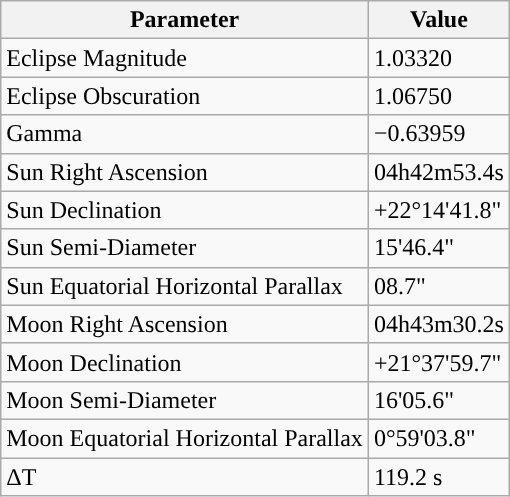<table class="wikitable">
<tr>
<th>Parameter</th>
<th>Value</th>
</tr>
<tr>
<td>Eclipse Magnitude</td>
<td>1.03320</td>
</tr>
<tr>
<td>Eclipse Obscuration</td>
<td>1.06750</td>
</tr>
<tr>
<td>Gamma</td>
<td>−0.63959</td>
</tr>
<tr>
<td>Sun Right Ascension</td>
<td>04h42m53.4s</td>
</tr>
<tr>
<td>Sun Declination</td>
<td>+22°14'41.8"</td>
</tr>
<tr>
<td>Sun Semi-Diameter</td>
<td>15'46.4"</td>
</tr>
<tr>
<td>Sun Equatorial Horizontal Parallax</td>
<td>08.7"</td>
</tr>
<tr>
<td>Moon Right Ascension</td>
<td>04h43m30.2s</td>
</tr>
<tr>
<td>Moon Declination</td>
<td>+21°37'59.7"</td>
</tr>
<tr>
<td>Moon Semi-Diameter</td>
<td>16'05.6"</td>
</tr>
<tr>
<td>Moon Equatorial Horizontal Parallax</td>
<td>0°59'03.8"</td>
</tr>
<tr>
<td>ΔT</td>
<td>119.2 s</td>
</tr>
</table>
